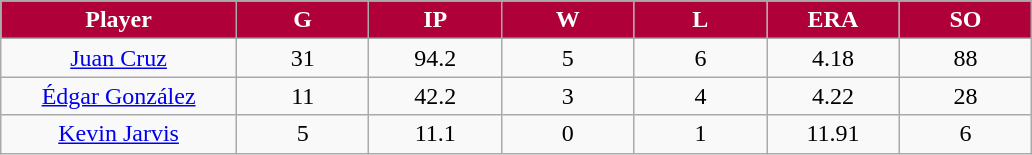<table class="wikitable sortable">
<tr>
<th style="background:#af0039;color:white;" width="16%">Player</th>
<th style="background:#af0039;color:white;" width="9%">G</th>
<th style="background:#af0039;color:white;" width="9%">IP</th>
<th style="background:#af0039;color:white;" width="9%">W</th>
<th style="background:#af0039;color:white;" width="9%">L</th>
<th style="background:#af0039;color:white;" width="9%">ERA</th>
<th style="background:#af0039;color:white;" width="9%">SO</th>
</tr>
<tr align=center>
<td><a href='#'>Juan Cruz</a></td>
<td>31</td>
<td>94.2</td>
<td>5</td>
<td>6</td>
<td>4.18</td>
<td>88</td>
</tr>
<tr align=center>
<td><a href='#'>Édgar González</a></td>
<td>11</td>
<td>42.2</td>
<td>3</td>
<td>4</td>
<td>4.22</td>
<td>28</td>
</tr>
<tr align=center>
<td><a href='#'>Kevin Jarvis</a></td>
<td>5</td>
<td>11.1</td>
<td>0</td>
<td>1</td>
<td>11.91</td>
<td>6</td>
</tr>
</table>
